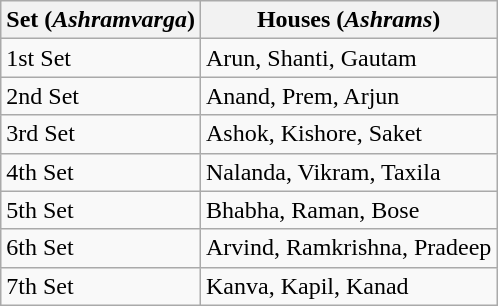<table class="wikitable">
<tr>
<th>Set (<em>Ashramvarga</em>)</th>
<th>Houses (<em>Ashrams</em>)</th>
</tr>
<tr>
<td>1st Set</td>
<td>Arun, Shanti, Gautam</td>
</tr>
<tr>
<td>2nd Set</td>
<td>Anand, Prem, Arjun</td>
</tr>
<tr>
<td>3rd Set</td>
<td>Ashok, Kishore, Saket</td>
</tr>
<tr>
<td>4th Set</td>
<td>Nalanda, Vikram, Taxila</td>
</tr>
<tr>
<td>5th Set</td>
<td>Bhabha, Raman, Bose</td>
</tr>
<tr>
<td>6th Set</td>
<td>Arvind, Ramkrishna, Pradeep</td>
</tr>
<tr>
<td>7th Set</td>
<td>Kanva, Kapil, Kanad</td>
</tr>
</table>
